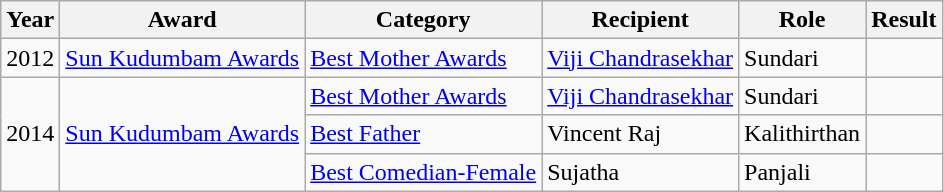<table class="wikitable">
<tr>
<th>Year</th>
<th>Award</th>
<th>Category</th>
<th>Recipient</th>
<th>Role</th>
<th>Result</th>
</tr>
<tr>
<td rowspan="1">2012</td>
<td rowspan="1"><a href='#'>Sun Kudumbam Awards</a></td>
<td><a href='#'>Best Mother Awards</a></td>
<td><a href='#'>Viji Chandrasekhar</a></td>
<td>Sundari</td>
<td></td>
</tr>
<tr>
<td rowspan="3">2014</td>
<td rowspan="3"><a href='#'>Sun Kudumbam Awards</a></td>
<td><a href='#'>Best Mother Awards</a></td>
<td><a href='#'>Viji Chandrasekhar</a></td>
<td>Sundari</td>
<td></td>
</tr>
<tr>
<td><a href='#'>Best Father</a></td>
<td>Vincent Raj</td>
<td>Kalithirthan</td>
<td></td>
</tr>
<tr>
<td><a href='#'>Best Comedian-Female</a></td>
<td>Sujatha</td>
<td>Panjali</td>
<td></td>
</tr>
</table>
